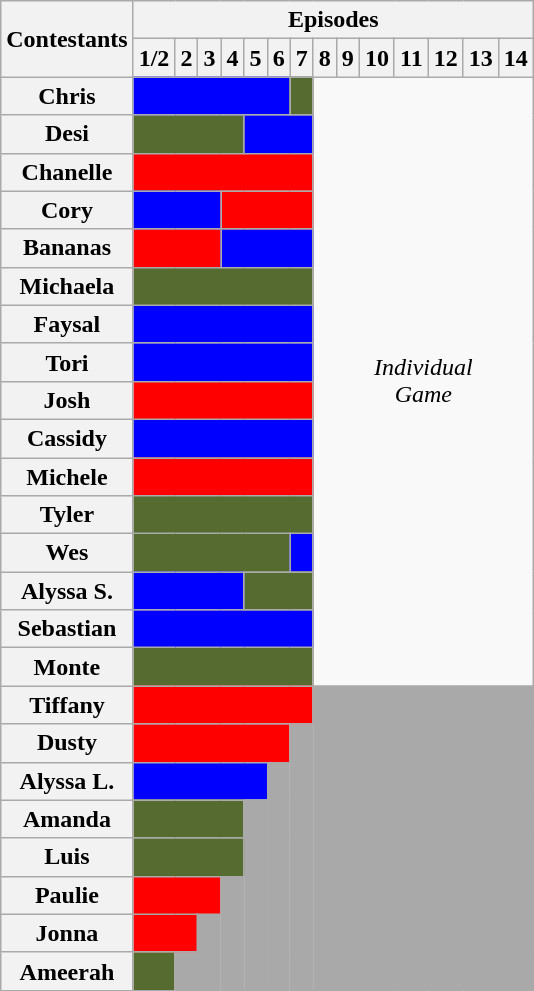<table class="wikitable sortable" style="text-align:center; white-space:nowrap line-height:13px; width:10%;">
<tr>
<th rowspan=2>Contestants</th>
<th colspan="14">Episodes</th>
</tr>
<tr>
<th scope="col" style="width:50px;">1/2</th>
<th scope="col" style="width:50px;">2</th>
<th scope="col" style="width:50px;">3</th>
<th scope="col" style="width:50px;">4</th>
<th scope="col" style="width:50px;">5</th>
<th scope="col" style="width:50px;">6</th>
<th scope="col" style="width:50px;">7</th>
<th scope="col" style="width:50px;" class="unsortable">8</th>
<th scope="col" style="width:50px;" class="unsortable">9</th>
<th scope="col" style="width:50px;" class="unsortable">10</th>
<th scope="col" style="width:50px;" class="unsortable">11</th>
<th scope="col" style="width:50px;" class="unsortable">12</th>
<th scope="col" style="width:50px;" class="unsortable">13</th>
<th scope="col" style="width:50px;" class="unsortable">14</th>
</tr>
<tr>
<th scope="row">Chris</th>
<td bgcolor="blue" colspan="6"></td>
<td bgcolor="darkolivegreen" colspan="1"></td>
<td colspan="7" rowspan="16"><em>Individual<br>Game</em></td>
</tr>
<tr>
<th scope="row">Desi</th>
<td bgcolor="darkolivegreen" colspan="4"></td>
<td bgcolor="blue" colspan="3"></td>
</tr>
<tr>
<th scope="row">Chanelle</th>
<td bgcolor="red" colspan="7"></td>
</tr>
<tr>
<th scope="row">Cory</th>
<td bgcolor="blue" colspan="3"></td>
<td bgcolor="red" colspan="4"></td>
</tr>
<tr>
<th scope="row">Bananas</th>
<td bgcolor="red" colspan="3"></td>
<td bgcolor="blue" colspan="4"></td>
</tr>
<tr>
<th scope="row">Michaela</th>
<td bgcolor="darkolivegreen" colspan="7"></td>
</tr>
<tr>
<th scope="row">Faysal</th>
<td bgcolor="blue" colspan="7"></td>
</tr>
<tr>
<th scope="row">Tori</th>
<td bgcolor="blue" colspan="7"></td>
</tr>
<tr>
<th scope="row">Josh</th>
<td bgcolor="red" colspan="7"></td>
</tr>
<tr>
<th scope="row">Cassidy</th>
<td bgcolor="blue" colspan="7"></td>
</tr>
<tr>
<th scope="row">Michele</th>
<td bgcolor="red" colspan="7"></td>
</tr>
<tr>
<th scope="row">Tyler</th>
<td bgcolor="darkolivegreen" colspan="7"></td>
</tr>
<tr>
<th scope="row">Wes</th>
<td bgcolor="darkolivegreen" colspan="6"></td>
<td bgcolor="blue" colspan="1"></td>
</tr>
<tr>
<th scope="row">Alyssa S.</th>
<td bgcolor="blue" colspan="4"></td>
<td bgcolor="darkolivegreen" colspan="3"></td>
</tr>
<tr>
<th scope="row">Sebastian</th>
<td bgcolor="blue" colspan="7"></td>
</tr>
<tr>
<th scope="row">Monte</th>
<td bgcolor="darkolivegreen" colspan="7"></td>
</tr>
<tr>
<th scope="row">Tiffany</th>
<td bgcolor="red" colspan="7"></td>
<td colspan="7" rowspan="8" bgcolor="darkgray"></td>
</tr>
<tr>
<th scope="row">Dusty</th>
<td bgcolor="red" colspan="6"></td>
<td rowspan="7" bgcolor="darkgray"></td>
</tr>
<tr>
<th scope="row">Alyssa L.</th>
<td bgcolor="blue" colspan="5"></td>
<td rowspan="6" bgcolor="darkgray"></td>
</tr>
<tr>
<th scope="row">Amanda</th>
<td bgcolor="darkolivegreen" colspan="4"></td>
<td rowspan="5" bgcolor="darkgray"></td>
</tr>
<tr>
<th scope="row">Luis</th>
<td bgcolor="darkolivegreen" colspan="4"></td>
</tr>
<tr>
<th scope="row">Paulie</th>
<td bgcolor="red" colspan="3"></td>
<td rowspan="3" bgcolor="darkgray"></td>
</tr>
<tr>
<th scope="row">Jonna</th>
<td bgcolor="red" colspan="2"></td>
<td rowspan="2" bgcolor="darkgray"></td>
</tr>
<tr>
<th scope="row">Ameerah</th>
<td bgcolor="darkolivegreen" colspan="1"></td>
<td bgcolor="darkgray"></td>
</tr>
</table>
